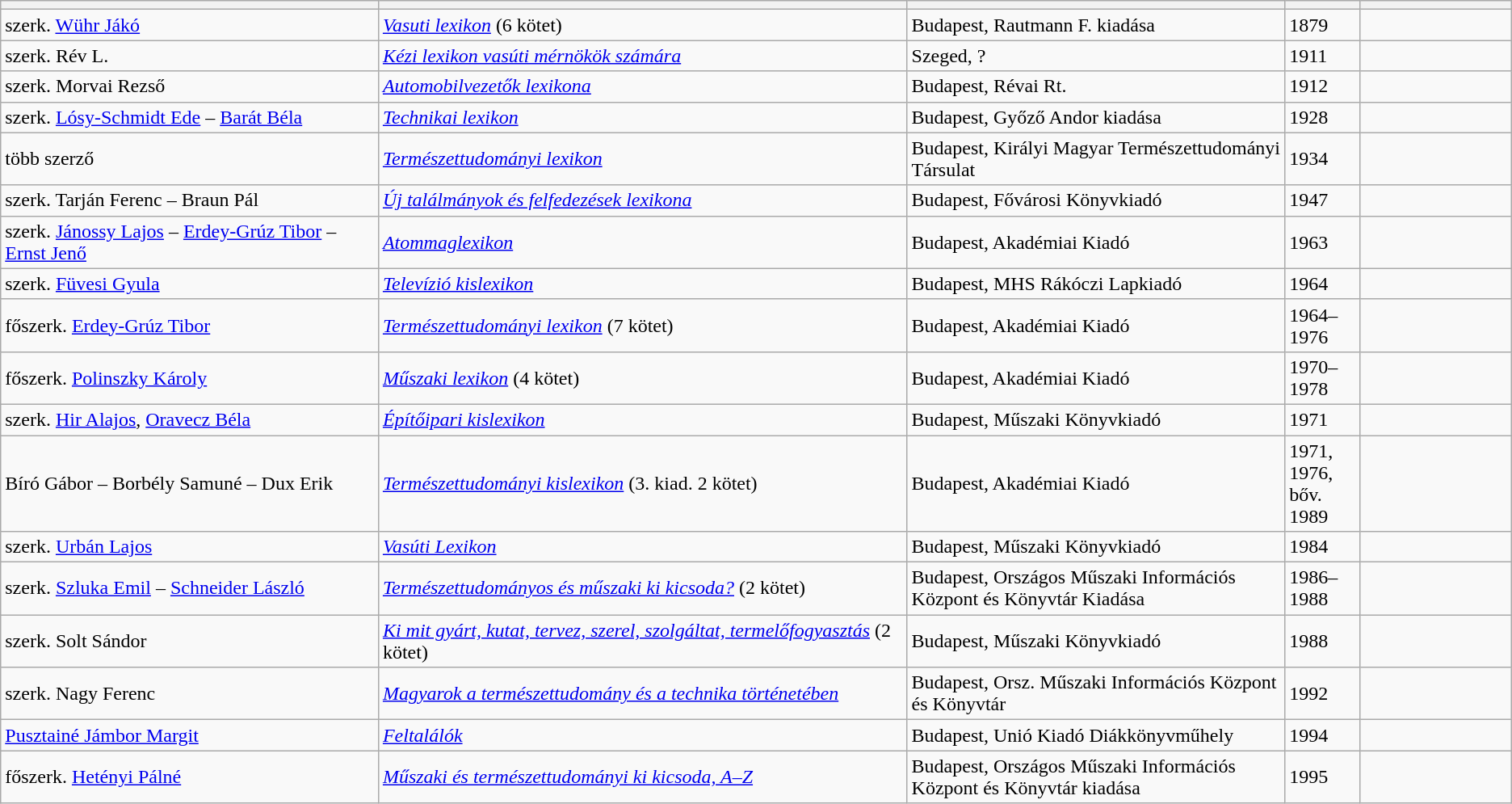<table class="wikitable sortable">
<tr>
<th bgcolor="#DAA520" width="25%"></th>
<th bgcolor="#DAA520" width="35%"></th>
<th bgcolor="#DAA520" width="25%"></th>
<th bgcolor="#DAA520" width="5%"></th>
<th bgcolor="#DAA520" width="10%"></th>
</tr>
<tr>
<td>szerk. <a href='#'>Wühr Jákó</a></td>
<td><em><a href='#'>Vasuti lexikon</a></em> (6 kötet)</td>
<td>Budapest, Rautmann F. kiadása</td>
<td>1879</td>
<td></td>
</tr>
<tr>
<td>szerk. Rév L.</td>
<td><em><a href='#'>Kézi lexikon vasúti mérnökök számára</a></em></td>
<td>Szeged, ?</td>
<td>1911</td>
<td></td>
</tr>
<tr>
<td>szerk. Morvai Rezső</td>
<td><em><a href='#'>Automobilvezetők lexikona</a></em></td>
<td>Budapest, Révai Rt.</td>
<td>1912</td>
<td></td>
</tr>
<tr>
<td>szerk. <a href='#'>Lósy-Schmidt Ede</a> – <a href='#'>Barát Béla</a></td>
<td><em><a href='#'>Technikai lexikon</a></em></td>
<td>Budapest, Győző Andor kiadása</td>
<td>1928</td>
<td></td>
</tr>
<tr>
<td>több szerző</td>
<td><em><a href='#'>Természettudományi lexikon</a></em></td>
<td>Budapest, Királyi Magyar Természettudományi Társulat</td>
<td>1934</td>
<td></td>
</tr>
<tr>
<td>szerk. Tarján Ferenc – Braun Pál</td>
<td><em><a href='#'>Új találmányok és felfedezések lexikona</a></em></td>
<td>Budapest, Fővárosi Könyvkiadó</td>
<td>1947</td>
<td></td>
</tr>
<tr>
<td>szerk. <a href='#'>Jánossy Lajos</a> – <a href='#'>Erdey-Grúz Tibor</a> – <a href='#'>Ernst Jenő</a></td>
<td><em><a href='#'>Atommaglexikon</a></em></td>
<td>Budapest, Akadémiai Kiadó</td>
<td>1963</td>
<td></td>
</tr>
<tr>
<td>szerk. <a href='#'>Füvesi Gyula</a></td>
<td><em><a href='#'>Televízió kislexikon</a></em></td>
<td>Budapest, MHS Rákóczi Lapkiadó</td>
<td>1964</td>
<td></td>
</tr>
<tr>
<td>főszerk. <a href='#'>Erdey-Grúz Tibor</a></td>
<td><em><a href='#'>Természettudományi lexikon</a></em> (7 kötet)</td>
<td>Budapest, Akadémiai Kiadó</td>
<td>1964–1976</td>
<td></td>
</tr>
<tr>
<td>főszerk. <a href='#'>Polinszky Károly</a></td>
<td><em><a href='#'>Műszaki lexikon</a></em> (4 kötet)</td>
<td>Budapest, Akadémiai Kiadó</td>
<td>1970–1978</td>
<td></td>
</tr>
<tr>
<td>szerk. <a href='#'>Hir Alajos</a>, <a href='#'>Oravecz Béla</a></td>
<td><em><a href='#'>Építőipari kislexikon</a></em></td>
<td>Budapest, Műszaki Könyvkiadó</td>
<td>1971</td>
<td></td>
</tr>
<tr>
<td>Bíró Gábor – Borbély Samuné – Dux Erik</td>
<td><em><a href='#'>Természettudományi kislexikon</a></em> (3. kiad. 2 kötet)</td>
<td>Budapest, Akadémiai Kiadó</td>
<td>1971, 1976, bőv. 1989</td>
<td></td>
</tr>
<tr>
<td>szerk. <a href='#'>Urbán Lajos</a></td>
<td><em><a href='#'>Vasúti Lexikon</a></em></td>
<td>Budapest, Műszaki Könyvkiadó</td>
<td>1984</td>
<td></td>
</tr>
<tr>
<td>szerk. <a href='#'>Szluka Emil</a> – <a href='#'>Schneider László</a></td>
<td><em><a href='#'>Természettudományos és műszaki ki kicsoda?</a></em> (2 kötet)</td>
<td>Budapest, Országos Műszaki Információs Központ és Könyvtár Kiadása</td>
<td>1986–1988</td>
<td></td>
</tr>
<tr>
<td>szerk. Solt Sándor</td>
<td><em><a href='#'>Ki mit gyárt, kutat, tervez, szerel, szolgáltat, termelőfogyasztás</a></em> (2 kötet)</td>
<td>Budapest, Műszaki Könyvkiadó</td>
<td>1988</td>
<td></td>
</tr>
<tr>
<td>szerk. Nagy Ferenc</td>
<td><em><a href='#'>Magyarok a természettudomány és a technika történetében</a></em></td>
<td>Budapest, Orsz. Műszaki Információs Központ és Könyvtár</td>
<td>1992</td>
</tr>
<tr>
<td><a href='#'>Pusztainé Jámbor Margit</a></td>
<td><em><a href='#'>Feltalálók</a></em></td>
<td>Budapest, Unió Kiadó Diákkönyvműhely</td>
<td>1994</td>
<td></td>
</tr>
<tr>
<td>főszerk. <a href='#'>Hetényi Pálné</a></td>
<td><em><a href='#'>Műszaki és természettudományi ki kicsoda, A–Z</a></em></td>
<td>Budapest, Országos Műszaki Információs Központ és Könyvtár kiadása</td>
<td>1995</td>
<td></td>
</tr>
</table>
